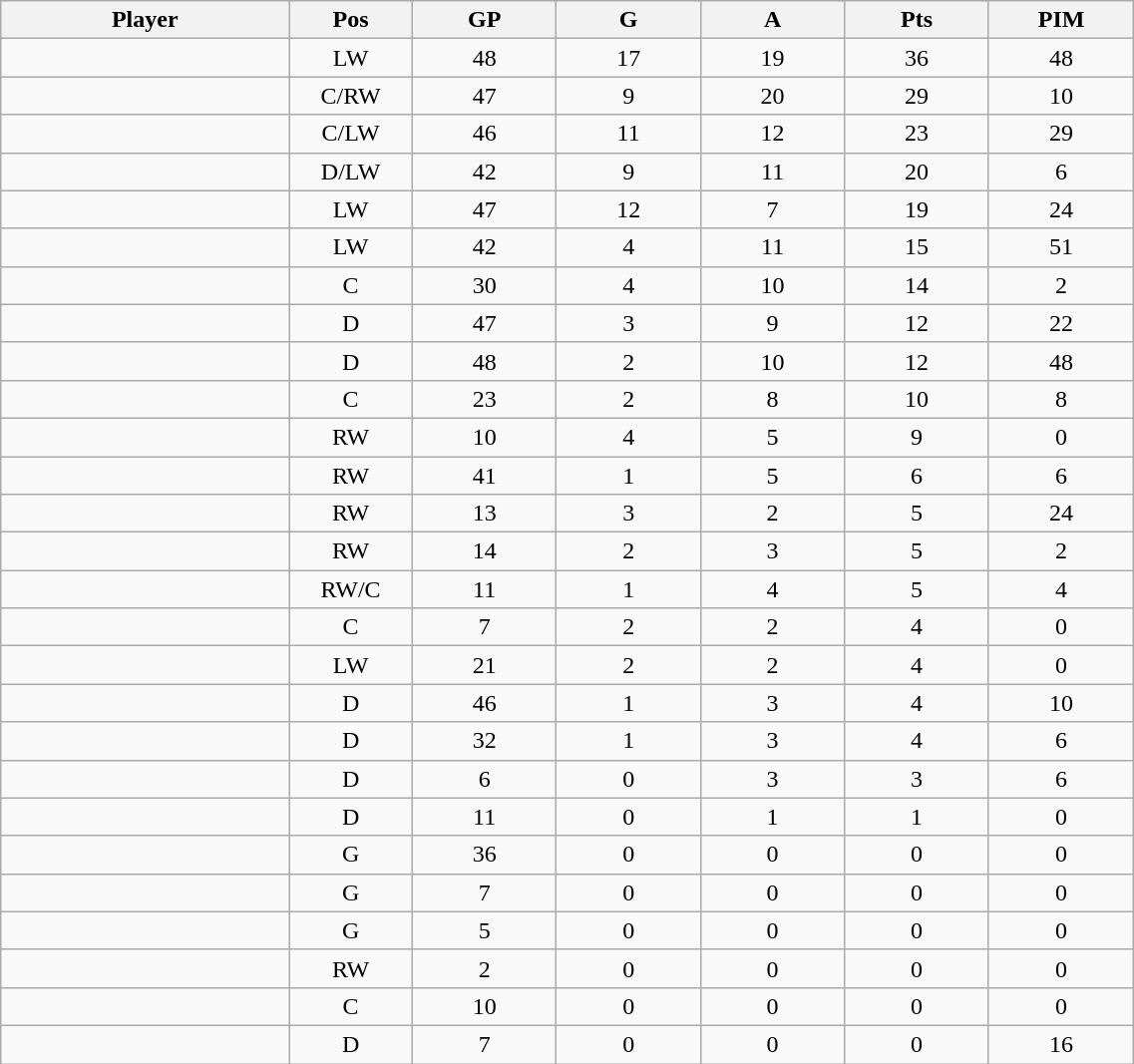<table class="wikitable sortable" width="60%">
<tr ALIGN="center">
<th bgcolor="#DDDDFF" width="10%">Player</th>
<th bgcolor="#DDDDFF" width="3%" title="Position">Pos</th>
<th bgcolor="#DDDDFF" width="5%" title="Games played">GP</th>
<th bgcolor="#DDDDFF" width="5%" title="Goals">G</th>
<th bgcolor="#DDDDFF" width="5%" title="Assists">A</th>
<th bgcolor="#DDDDFF" width="5%" title="Points">Pts</th>
<th bgcolor="#DDDDFF" width="5%" title="Penalties in Minutes">PIM</th>
</tr>
<tr align="center">
<td align="right"></td>
<td>LW</td>
<td>48</td>
<td>17</td>
<td>19</td>
<td>36</td>
<td>48</td>
</tr>
<tr align="center">
<td align="right"></td>
<td>C/RW</td>
<td>47</td>
<td>9</td>
<td>20</td>
<td>29</td>
<td>10</td>
</tr>
<tr align="center">
<td align="right"></td>
<td>C/LW</td>
<td>46</td>
<td>11</td>
<td>12</td>
<td>23</td>
<td>29</td>
</tr>
<tr align="center">
<td align="right"></td>
<td>D/LW</td>
<td>42</td>
<td>9</td>
<td>11</td>
<td>20</td>
<td>6</td>
</tr>
<tr align="center">
<td align="right"></td>
<td>LW</td>
<td>47</td>
<td>12</td>
<td>7</td>
<td>19</td>
<td>24</td>
</tr>
<tr align="center">
<td align="right"></td>
<td>LW</td>
<td>42</td>
<td>4</td>
<td>11</td>
<td>15</td>
<td>51</td>
</tr>
<tr align="center">
<td align="right"></td>
<td>C</td>
<td>30</td>
<td>4</td>
<td>10</td>
<td>14</td>
<td>2</td>
</tr>
<tr align="center">
<td align="right"></td>
<td>D</td>
<td>47</td>
<td>3</td>
<td>9</td>
<td>12</td>
<td>22</td>
</tr>
<tr align="center">
<td align="right"></td>
<td>D</td>
<td>48</td>
<td>2</td>
<td>10</td>
<td>12</td>
<td>48</td>
</tr>
<tr align="center">
<td align="right"></td>
<td>C</td>
<td>23</td>
<td>2</td>
<td>8</td>
<td>10</td>
<td>8</td>
</tr>
<tr align="center">
<td align="right"></td>
<td>RW</td>
<td>10</td>
<td>4</td>
<td>5</td>
<td>9</td>
<td>0</td>
</tr>
<tr align="center">
<td align="right"></td>
<td>RW</td>
<td>41</td>
<td>1</td>
<td>5</td>
<td>6</td>
<td>6</td>
</tr>
<tr align="center">
<td align="right"></td>
<td>RW</td>
<td>13</td>
<td>3</td>
<td>2</td>
<td>5</td>
<td>24</td>
</tr>
<tr align="center">
<td align="right"></td>
<td>RW</td>
<td>14</td>
<td>2</td>
<td>3</td>
<td>5</td>
<td>2</td>
</tr>
<tr align="center">
<td align="right"></td>
<td>RW/C</td>
<td>11</td>
<td>1</td>
<td>4</td>
<td>5</td>
<td>4</td>
</tr>
<tr align="center">
<td align="right"></td>
<td>C</td>
<td>7</td>
<td>2</td>
<td>2</td>
<td>4</td>
<td>0</td>
</tr>
<tr align="center">
<td align="right"></td>
<td>LW</td>
<td>21</td>
<td>2</td>
<td>2</td>
<td>4</td>
<td>0</td>
</tr>
<tr align="center">
<td align="right"></td>
<td>D</td>
<td>46</td>
<td>1</td>
<td>3</td>
<td>4</td>
<td>10</td>
</tr>
<tr align="center">
<td align="right"></td>
<td>D</td>
<td>32</td>
<td>1</td>
<td>3</td>
<td>4</td>
<td>6</td>
</tr>
<tr align="center">
<td align="right"></td>
<td>D</td>
<td>6</td>
<td>0</td>
<td>3</td>
<td>3</td>
<td>6</td>
</tr>
<tr align="center">
<td align="right"></td>
<td>D</td>
<td>11</td>
<td>0</td>
<td>1</td>
<td>1</td>
<td>0</td>
</tr>
<tr align="center">
<td align="right"></td>
<td>G</td>
<td>36</td>
<td>0</td>
<td>0</td>
<td>0</td>
<td>0</td>
</tr>
<tr align="center">
<td align="right"></td>
<td>G</td>
<td>7</td>
<td>0</td>
<td>0</td>
<td>0</td>
<td>0</td>
</tr>
<tr align="center">
<td align="right"></td>
<td>G</td>
<td>5</td>
<td>0</td>
<td>0</td>
<td>0</td>
<td>0</td>
</tr>
<tr align="center">
<td align="right"></td>
<td>RW</td>
<td>2</td>
<td>0</td>
<td>0</td>
<td>0</td>
<td>0</td>
</tr>
<tr align="center">
<td align="right"></td>
<td>C</td>
<td>10</td>
<td>0</td>
<td>0</td>
<td>0</td>
<td>0</td>
</tr>
<tr align="center">
<td align="right"></td>
<td>D</td>
<td>7</td>
<td>0</td>
<td>0</td>
<td>0</td>
<td>16</td>
</tr>
</table>
